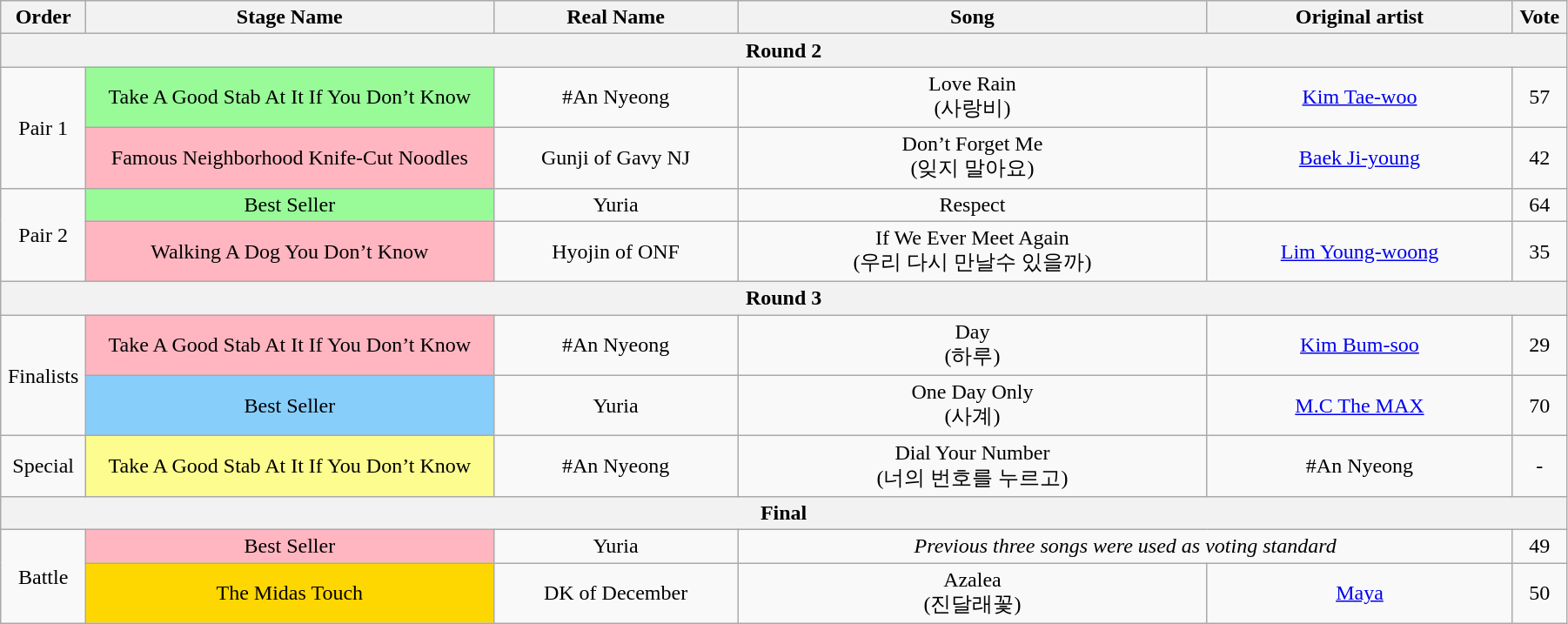<table class="wikitable" style="text-align:center; width:95%;">
<tr>
<th style="width:1%">Order</th>
<th style="width:20%;">Stage Name</th>
<th style="width:12%">Real Name</th>
<th style="width:23%;">Song</th>
<th style="width:15%;">Original artist</th>
<th style="width:1%;">Vote</th>
</tr>
<tr>
<th colspan=6>Round 2</th>
</tr>
<tr>
<td rowspan=2>Pair 1</td>
<td bgcolor="palegreen">Take A Good Stab At It If You Don’t Know</td>
<td>#An Nyeong</td>
<td>Love Rain<br>(사랑비)</td>
<td><a href='#'>Kim Tae-woo</a></td>
<td>57</td>
</tr>
<tr>
<td bgcolor="lightpink">Famous Neighborhood Knife-Cut Noodles</td>
<td>Gunji of Gavy NJ</td>
<td>Don’t Forget Me<br>(잊지 말아요)</td>
<td><a href='#'>Baek Ji-young</a></td>
<td>42</td>
</tr>
<tr>
<td rowspan=2>Pair 2</td>
<td bgcolor="palegreen">Best Seller</td>
<td>Yuria</td>
<td>Respect</td>
<td></td>
<td>64</td>
</tr>
<tr>
<td bgcolor="lightpink">Walking A Dog You Don’t Know</td>
<td>Hyojin of ONF</td>
<td>If We Ever Meet Again<br>(우리 다시 만날수 있을까)</td>
<td><a href='#'>Lim Young-woong</a></td>
<td>35</td>
</tr>
<tr>
<th colspan=6>Round 3</th>
</tr>
<tr>
<td rowspan=2>Finalists</td>
<td bgcolor="lightpink">Take A Good Stab At It If You Don’t Know</td>
<td>#An Nyeong</td>
<td>Day<br>(하루)</td>
<td><a href='#'>Kim Bum-soo</a></td>
<td>29</td>
</tr>
<tr>
<td bgcolor="lightskyblue">Best Seller</td>
<td>Yuria</td>
<td>One Day Only<br>(사계)</td>
<td><a href='#'>M.C The MAX</a></td>
<td>70</td>
</tr>
<tr>
<td>Special</td>
<td bgcolor="#FDFC8F">Take A Good Stab At It If You Don’t Know</td>
<td>#An Nyeong</td>
<td>Dial Your Number<br>(너의 번호를 누르고)</td>
<td>#An Nyeong</td>
<td>-</td>
</tr>
<tr>
<th colspan=6>Final</th>
</tr>
<tr>
<td rowspan=2>Battle</td>
<td bgcolor="lightpink">Best Seller</td>
<td>Yuria</td>
<td colspan=2><em>Previous three songs were used as voting standard</em></td>
<td>49</td>
</tr>
<tr>
<td bgcolor="gold">The Midas Touch</td>
<td>DK of December</td>
<td>Azalea<br>(진달래꽃)</td>
<td><a href='#'>Maya</a></td>
<td>50</td>
</tr>
</table>
